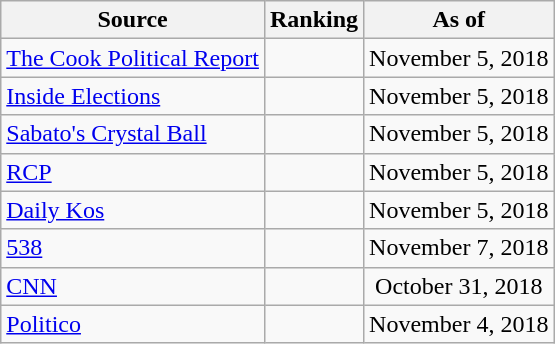<table class="wikitable" style="text-align:center">
<tr>
<th>Source</th>
<th>Ranking</th>
<th>As of</th>
</tr>
<tr>
<td align=left><a href='#'>The Cook Political Report</a></td>
<td></td>
<td>November 5, 2018</td>
</tr>
<tr>
<td align=left><a href='#'>Inside Elections</a></td>
<td></td>
<td>November 5, 2018</td>
</tr>
<tr>
<td align=left><a href='#'>Sabato's Crystal Ball</a></td>
<td></td>
<td>November 5, 2018</td>
</tr>
<tr>
<td align="left"><a href='#'>RCP</a></td>
<td></td>
<td>November 5, 2018</td>
</tr>
<tr>
<td align="left"><a href='#'>Daily Kos</a></td>
<td></td>
<td>November 5, 2018</td>
</tr>
<tr>
<td align="left"><a href='#'>538</a></td>
<td></td>
<td>November 7, 2018</td>
</tr>
<tr>
<td align="left"><a href='#'>CNN</a></td>
<td></td>
<td>October 31, 2018</td>
</tr>
<tr>
<td align="left"><a href='#'>Politico</a></td>
<td></td>
<td>November 4, 2018</td>
</tr>
</table>
